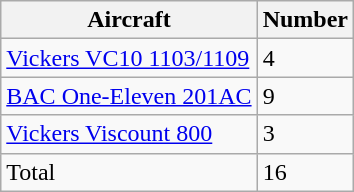<table class="wikitable">
<tr>
<th>Aircraft</th>
<th>Number</th>
</tr>
<tr>
<td><a href='#'>Vickers VC10 1103/1109</a></td>
<td>4</td>
</tr>
<tr>
<td><a href='#'>BAC One-Eleven 201AC</a></td>
<td>9</td>
</tr>
<tr>
<td><a href='#'>Vickers Viscount 800</a></td>
<td>3</td>
</tr>
<tr>
<td>Total</td>
<td>16</td>
</tr>
</table>
